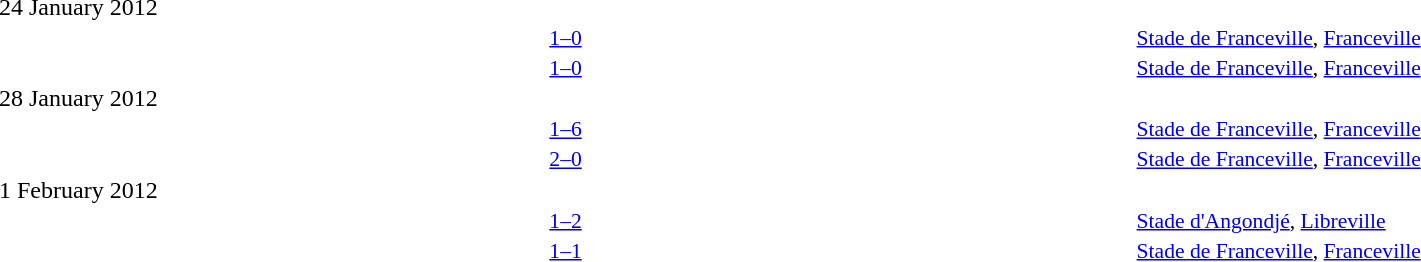<table style="width:100%" cellspacing="1">
<tr>
<th width=25%></th>
<th width=10%></th>
<th width=25%></th>
</tr>
<tr>
<td>24 January 2012</td>
</tr>
<tr style=font-size:90%>
<td align=right></td>
<td align=center><a href='#'>1–0</a></td>
<td></td>
<td><a href='#'>Stade de Franceville</a>, <a href='#'>Franceville</a></td>
</tr>
<tr style=font-size:90%>
<td align=right></td>
<td align=center><a href='#'>1–0</a></td>
<td></td>
<td><a href='#'>Stade de Franceville</a>, <a href='#'>Franceville</a></td>
</tr>
<tr>
<td>28 January 2012</td>
</tr>
<tr style=font-size:90%>
<td align=right></td>
<td align=center><a href='#'>1–6</a></td>
<td></td>
<td><a href='#'>Stade de Franceville</a>, <a href='#'>Franceville</a></td>
</tr>
<tr style=font-size:90%>
<td align=right></td>
<td align=center><a href='#'>2–0</a></td>
<td></td>
<td><a href='#'>Stade de Franceville</a>, <a href='#'>Franceville</a></td>
</tr>
<tr>
<td>1 February 2012</td>
</tr>
<tr style=font-size:90%>
<td align=right></td>
<td align=center><a href='#'>1–2</a></td>
<td></td>
<td><a href='#'>Stade d'Angondjé</a>, <a href='#'>Libreville</a></td>
</tr>
<tr style=font-size:90%>
<td align=right></td>
<td align=center><a href='#'>1–1</a></td>
<td></td>
<td><a href='#'>Stade de Franceville</a>, <a href='#'>Franceville</a></td>
</tr>
</table>
